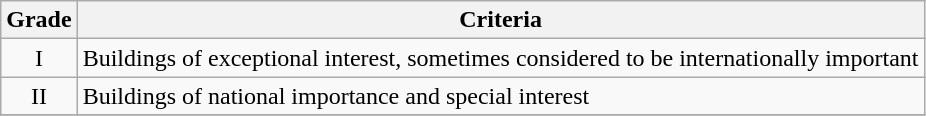<table class="wikitable" border="1">
<tr>
<th>Grade</th>
<th>Criteria</th>
</tr>
<tr>
<td align="center" >I</td>
<td>Buildings of exceptional interest, sometimes considered to be internationally important</td>
</tr>
<tr>
<td align="center" >II</td>
<td>Buildings of national importance and special interest</td>
</tr>
<tr>
</tr>
</table>
